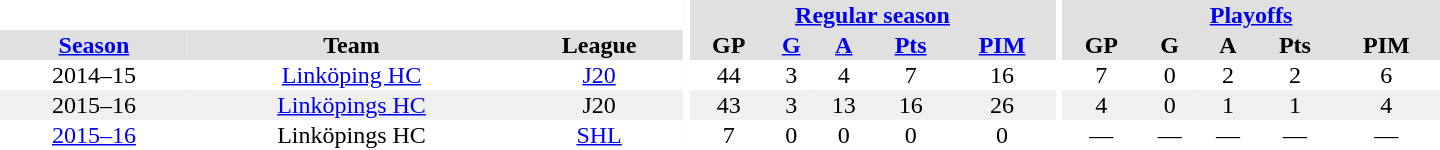<table border="0" cellpadding="1" cellspacing="0" style="text-align:center; width:60em">
<tr bgcolor="#e0e0e0">
<th colspan="3" bgcolor="#ffffff"></th>
<th rowspan="99" bgcolor="#ffffff"></th>
<th colspan="5"><a href='#'>Regular season</a></th>
<th rowspan="99" bgcolor="#ffffff"></th>
<th colspan="5"><a href='#'>Playoffs</a></th>
</tr>
<tr bgcolor="#e0e0e0">
<th><a href='#'>Season</a></th>
<th>Team</th>
<th>League</th>
<th>GP</th>
<th><a href='#'>G</a></th>
<th><a href='#'>A</a></th>
<th><a href='#'>Pts</a></th>
<th><a href='#'>PIM</a></th>
<th>GP</th>
<th>G</th>
<th>A</th>
<th>Pts</th>
<th>PIM</th>
</tr>
<tr>
<td>2014–15</td>
<td><a href='#'>Linköping HC</a></td>
<td><a href='#'>J20</a></td>
<td>44</td>
<td>3</td>
<td>4</td>
<td>7</td>
<td>16</td>
<td>7</td>
<td>0</td>
<td>2</td>
<td>2</td>
<td>6</td>
</tr>
<tr bgcolor="#f0f0f0">
<td>2015–16</td>
<td><a href='#'>Linköpings HC</a></td>
<td>J20</td>
<td>43</td>
<td>3</td>
<td>13</td>
<td>16</td>
<td>26</td>
<td>4</td>
<td>0</td>
<td>1</td>
<td>1</td>
<td>4</td>
</tr>
<tr>
<td><a href='#'>2015–16</a></td>
<td>Linköpings HC</td>
<td><a href='#'>SHL</a></td>
<td>7</td>
<td>0</td>
<td>0</td>
<td>0</td>
<td>0</td>
<td>—</td>
<td>—</td>
<td>—</td>
<td>—</td>
<td>—</td>
</tr>
</table>
